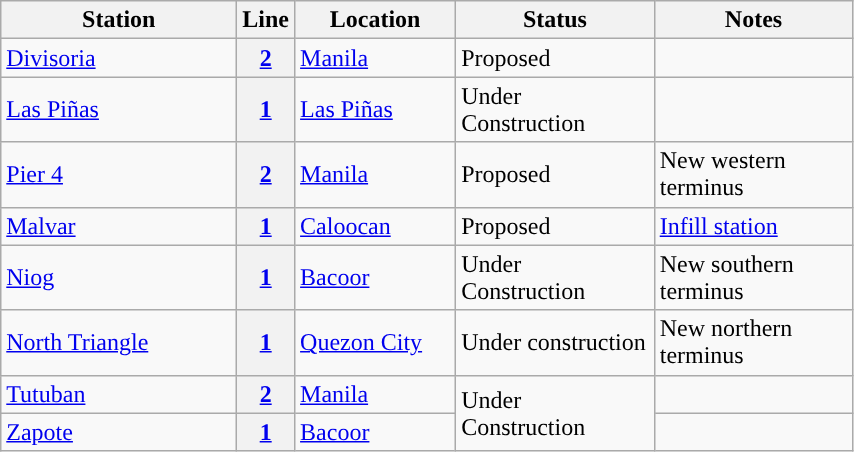<table class="wikitable sortable">
<tr>
<th width=150>Station</th>
<th class=unsortable width=25>Line</th>
<th width=100>Location</th>
<th width="125">Status</th>
<th width="125">Notes</th>
</tr>
<tr>
<td><a href='#'>Divisoria</a></td>
<th style="background-color:#"><a href='#'><span>2</span></a></th>
<td><a href='#'>Manila</a></td>
<td>Proposed</td>
<td></td>
</tr>
<tr>
<td><a href='#'>Las Piñas</a></td>
<th style="background-color:#"><a href='#'><span>1</span></a></th>
<td><a href='#'>Las Piñas</a></td>
<td>Under Construction</td>
<td></td>
</tr>
<tr>
<td><a href='#'>Pier 4</a></td>
<th style="background-color:#"><a href='#'><span>2</span></a></th>
<td><a href='#'>Manila</a></td>
<td>Proposed</td>
<td>New western terminus</td>
</tr>
<tr>
<td><a href='#'>Malvar</a></td>
<th style="background-color:#"><a href='#'><span>1</span></a></th>
<td><a href='#'>Caloocan</a></td>
<td>Proposed</td>
<td><a href='#'>Infill station</a></td>
</tr>
<tr>
<td><a href='#'>Niog</a></td>
<th style="background-color:#"><a href='#'><span>1</span></a></th>
<td><a href='#'>Bacoor</a></td>
<td>Under Construction</td>
<td>New southern terminus</td>
</tr>
<tr>
<td><a href='#'>North Triangle</a></td>
<th style="background-color:#"><a href='#'><span>1</span></a></th>
<td><a href='#'>Quezon City</a></td>
<td rowspan="1">Under construction</td>
<td>New northern terminus</td>
</tr>
<tr>
<td><a href='#'>Tutuban</a></td>
<th style="background-color:#"><a href='#'><span>2</span></a></th>
<td><a href='#'>Manila</a></td>
<td rowspan="2">Under Construction</td>
<td></td>
</tr>
<tr>
<td><a href='#'>Zapote</a></td>
<th style="background-color:#"><a href='#'><span>1</span></a></th>
<td><a href='#'>Bacoor</a></td>
<td></td>
</tr>
</table>
